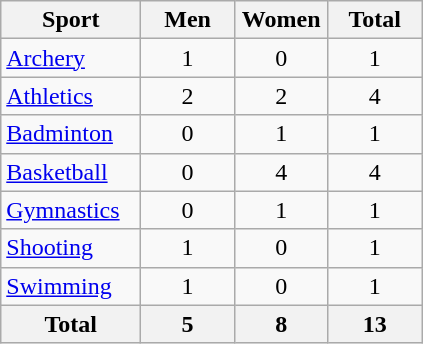<table class="wikitable sortable" style="text-align:center;">
<tr>
<th width=86>Sport</th>
<th width=55>Men</th>
<th width=55>Women</th>
<th width=55>Total</th>
</tr>
<tr>
<td align=left><a href='#'>Archery</a></td>
<td>1</td>
<td>0</td>
<td>1</td>
</tr>
<tr>
<td align=left><a href='#'>Athletics</a></td>
<td>2</td>
<td>2</td>
<td>4</td>
</tr>
<tr>
<td align=left><a href='#'>Badminton</a></td>
<td>0</td>
<td>1</td>
<td>1</td>
</tr>
<tr>
<td align=left><a href='#'>Basketball</a></td>
<td>0</td>
<td>4</td>
<td>4</td>
</tr>
<tr>
<td align=left><a href='#'>Gymnastics</a></td>
<td>0</td>
<td>1</td>
<td>1</td>
</tr>
<tr>
<td align=left><a href='#'>Shooting</a></td>
<td>1</td>
<td>0</td>
<td>1</td>
</tr>
<tr>
<td align=left><a href='#'>Swimming</a></td>
<td>1</td>
<td>0</td>
<td>1</td>
</tr>
<tr>
<th>Total</th>
<th>5</th>
<th>8</th>
<th>13</th>
</tr>
</table>
